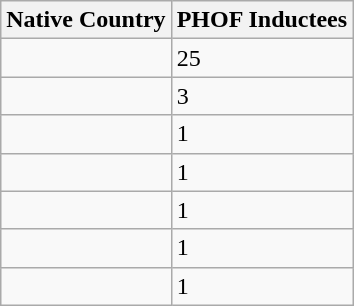<table class="wikitable">
<tr>
<th>Native Country</th>
<th>PHOF Inductees</th>
</tr>
<tr>
<td></td>
<td>25</td>
</tr>
<tr>
<td></td>
<td>3</td>
</tr>
<tr>
<td></td>
<td>1</td>
</tr>
<tr>
<td></td>
<td>1</td>
</tr>
<tr>
<td></td>
<td>1</td>
</tr>
<tr>
<td></td>
<td>1</td>
</tr>
<tr>
<td></td>
<td>1</td>
</tr>
</table>
